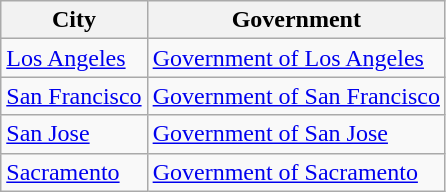<table class="wikitable floatright">
<tr>
<th>City</th>
<th>Government</th>
</tr>
<tr>
<td><a href='#'>Los Angeles</a></td>
<td><a href='#'>Government of Los Angeles</a></td>
</tr>
<tr>
<td><a href='#'>San Francisco</a></td>
<td><a href='#'>Government of San Francisco</a></td>
</tr>
<tr>
<td><a href='#'>San Jose</a></td>
<td><a href='#'>Government of San Jose</a></td>
</tr>
<tr>
<td><a href='#'>Sacramento</a></td>
<td><a href='#'>Government of Sacramento</a></td>
</tr>
</table>
